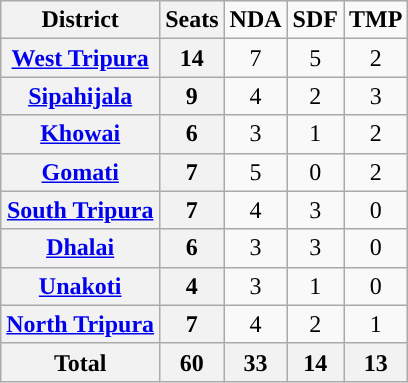<table class="wikitable sortable" style="text-align:center;">
<tr>
<th>District</th>
<th>Seats</th>
<td><span><strong>NDA</strong></span></td>
<td><span><strong>SDF</strong></span></td>
<td><span><strong>TMP</strong></span></td>
</tr>
<tr>
<th><a href='#'>West Tripura</a></th>
<th>14</th>
<td style="background:">7</td>
<td>5</td>
<td>2</td>
</tr>
<tr>
<th><a href='#'>Sipahijala</a></th>
<th>9</th>
<td style="background:">4</td>
<td>2</td>
<td>3</td>
</tr>
<tr>
<th><a href='#'>Khowai</a></th>
<th>6</th>
<td style="background:">3</td>
<td>1</td>
<td>2</td>
</tr>
<tr>
<th><a href='#'>Gomati</a></th>
<th>7</th>
<td style="background:">5</td>
<td>0</td>
<td>2</td>
</tr>
<tr>
<th><a href='#'>South Tripura</a></th>
<th>7</th>
<td style="background:">4</td>
<td>3</td>
<td>0</td>
</tr>
<tr>
<th><a href='#'>Dhalai</a></th>
<th>6</th>
<td style="background:">3</td>
<td>3</td>
<td>0</td>
</tr>
<tr>
<th><a href='#'>Unakoti</a></th>
<th>4</th>
<td style="background:">3</td>
<td>1</td>
<td>0</td>
</tr>
<tr>
<th><a href='#'>North Tripura</a></th>
<th>7</th>
<td style="background:">4</td>
<td>2</td>
<td>1</td>
</tr>
<tr>
<th>Total</th>
<th>60</th>
<th>33</th>
<th>14</th>
<th>13</th>
</tr>
</table>
